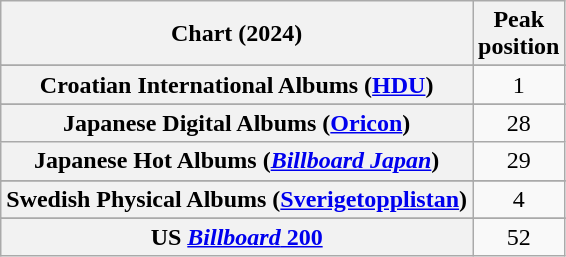<table class="wikitable sortable plainrowheaders" style="text-align:center">
<tr>
<th scope="col">Chart (2024)</th>
<th scope="col">Peak<br>position</th>
</tr>
<tr>
</tr>
<tr>
</tr>
<tr>
</tr>
<tr>
</tr>
<tr>
<th scope="row">Croatian International Albums (<a href='#'>HDU</a>)</th>
<td>1</td>
</tr>
<tr>
</tr>
<tr>
</tr>
<tr>
</tr>
<tr>
</tr>
<tr>
</tr>
<tr>
</tr>
<tr>
<th scope="row">Japanese Digital Albums (<a href='#'>Oricon</a>)</th>
<td>28</td>
</tr>
<tr>
<th scope="row">Japanese Hot Albums (<em><a href='#'>Billboard Japan</a></em>)</th>
<td>29</td>
</tr>
<tr>
</tr>
<tr>
</tr>
<tr>
</tr>
<tr>
</tr>
<tr>
</tr>
<tr>
<th scope="row">Swedish Physical Albums (<a href='#'>Sverigetopplistan</a>)</th>
<td>4</td>
</tr>
<tr>
</tr>
<tr>
</tr>
<tr>
</tr>
<tr>
<th scope="row">US <a href='#'><em>Billboard</em> 200</a></th>
<td>52</td>
</tr>
</table>
